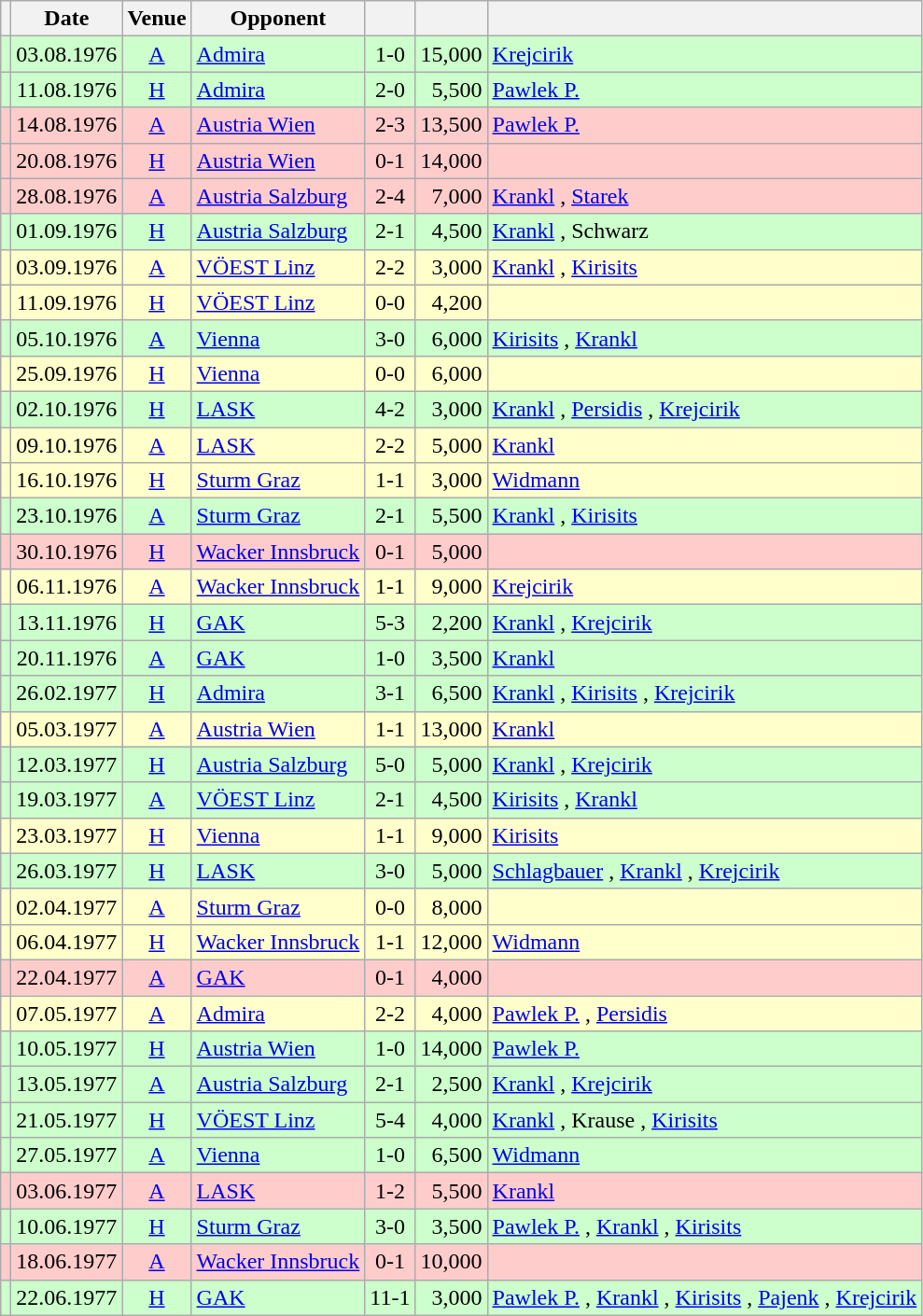<table class="wikitable" Style="text-align: center">
<tr>
<th></th>
<th>Date</th>
<th>Venue</th>
<th>Opponent</th>
<th></th>
<th></th>
<th></th>
</tr>
<tr style="background:#cfc">
<td></td>
<td>03.08.1976</td>
<td><a href='#'>A</a></td>
<td align="left"><a href='#'>Admira</a></td>
<td>1-0</td>
<td align="right">15,000</td>
<td align="left"><a href='#'>Krejcirik</a> </td>
</tr>
<tr style="background:#cfc">
<td></td>
<td>11.08.1976</td>
<td><a href='#'>H</a></td>
<td align="left"><a href='#'>Admira</a></td>
<td>2-0</td>
<td align="right">5,500</td>
<td align="left"><a href='#'>Pawlek P.</a>  </td>
</tr>
<tr style="background:#fcc">
<td></td>
<td>14.08.1976</td>
<td><a href='#'>A</a></td>
<td align="left"><a href='#'>Austria Wien</a></td>
<td>2-3</td>
<td align="right">13,500</td>
<td align="left"><a href='#'>Pawlek P.</a>  </td>
</tr>
<tr style="background:#fcc">
<td></td>
<td>20.08.1976</td>
<td><a href='#'>H</a></td>
<td align="left"><a href='#'>Austria Wien</a></td>
<td>0-1</td>
<td align="right">14,000</td>
<td align="left"></td>
</tr>
<tr style="background:#fcc">
<td></td>
<td>28.08.1976</td>
<td><a href='#'>A</a></td>
<td align="left"><a href='#'>Austria Salzburg</a></td>
<td>2-4</td>
<td align="right">7,000</td>
<td align="left"><a href='#'>Krankl</a> , <a href='#'>Starek</a> </td>
</tr>
<tr style="background:#cfc">
<td></td>
<td>01.09.1976</td>
<td><a href='#'>H</a></td>
<td align="left"><a href='#'>Austria Salzburg</a></td>
<td>2-1</td>
<td align="right">4,500</td>
<td align="left"><a href='#'>Krankl</a> , Schwarz </td>
</tr>
<tr style="background:#ffc">
<td></td>
<td>03.09.1976</td>
<td><a href='#'>A</a></td>
<td align="left"><a href='#'>VÖEST Linz</a></td>
<td>2-2</td>
<td align="right">3,000</td>
<td align="left"><a href='#'>Krankl</a> , <a href='#'>Kirisits</a> </td>
</tr>
<tr style="background:#ffc">
<td></td>
<td>11.09.1976</td>
<td><a href='#'>H</a></td>
<td align="left"><a href='#'>VÖEST Linz</a></td>
<td>0-0</td>
<td align="right">4,200</td>
<td align="left"></td>
</tr>
<tr style="background:#cfc">
<td></td>
<td>05.10.1976</td>
<td><a href='#'>A</a></td>
<td align="left"><a href='#'>Vienna</a></td>
<td>3-0</td>
<td align="right">6,000</td>
<td align="left"><a href='#'>Kirisits</a>  , <a href='#'>Krankl</a> </td>
</tr>
<tr style="background:#ffc">
<td></td>
<td>25.09.1976</td>
<td><a href='#'>H</a></td>
<td align="left"><a href='#'>Vienna</a></td>
<td>0-0</td>
<td align="right">6,000</td>
<td align="left"></td>
</tr>
<tr style="background:#cfc">
<td></td>
<td>02.10.1976</td>
<td><a href='#'>H</a></td>
<td align="left"><a href='#'>LASK</a></td>
<td>4-2</td>
<td align="right">3,000</td>
<td align="left"><a href='#'>Krankl</a>  , <a href='#'>Persidis</a> , <a href='#'>Krejcirik</a> </td>
</tr>
<tr style="background:#ffc">
<td></td>
<td>09.10.1976</td>
<td><a href='#'>A</a></td>
<td align="left"><a href='#'>LASK</a></td>
<td>2-2</td>
<td align="right">5,000</td>
<td align="left"><a href='#'>Krankl</a>  </td>
</tr>
<tr style="background:#ffc">
<td></td>
<td>16.10.1976</td>
<td><a href='#'>H</a></td>
<td align="left"><a href='#'>Sturm Graz</a></td>
<td>1-1</td>
<td align="right">3,000</td>
<td align="left"><a href='#'>Widmann</a> </td>
</tr>
<tr style="background:#cfc">
<td></td>
<td>23.10.1976</td>
<td><a href='#'>A</a></td>
<td align="left"><a href='#'>Sturm Graz</a></td>
<td>2-1</td>
<td align="right">5,500</td>
<td align="left"><a href='#'>Krankl</a> , <a href='#'>Kirisits</a> </td>
</tr>
<tr style="background:#fcc">
<td></td>
<td>30.10.1976</td>
<td><a href='#'>H</a></td>
<td align="left"><a href='#'>Wacker Innsbruck</a></td>
<td>0-1</td>
<td align="right">5,000</td>
<td align="left"></td>
</tr>
<tr style="background:#ffc">
<td></td>
<td>06.11.1976</td>
<td><a href='#'>A</a></td>
<td align="left"><a href='#'>Wacker Innsbruck</a></td>
<td>1-1</td>
<td align="right">9,000</td>
<td align="left"><a href='#'>Krejcirik</a> </td>
</tr>
<tr style="background:#cfc">
<td></td>
<td>13.11.1976</td>
<td><a href='#'>H</a></td>
<td align="left"><a href='#'>GAK</a></td>
<td>5-3</td>
<td align="right">2,200</td>
<td align="left"><a href='#'>Krankl</a>  , <a href='#'>Krejcirik</a>   </td>
</tr>
<tr style="background:#cfc">
<td></td>
<td>20.11.1976</td>
<td><a href='#'>A</a></td>
<td align="left"><a href='#'>GAK</a></td>
<td>1-0</td>
<td align="right">3,500</td>
<td align="left"><a href='#'>Krankl</a> </td>
</tr>
<tr style="background:#cfc">
<td></td>
<td>26.02.1977</td>
<td><a href='#'>H</a></td>
<td align="left"><a href='#'>Admira</a></td>
<td>3-1</td>
<td align="right">6,500</td>
<td align="left"><a href='#'>Krankl</a> , <a href='#'>Kirisits</a> , <a href='#'>Krejcirik</a> </td>
</tr>
<tr style="background:#ffc">
<td></td>
<td>05.03.1977</td>
<td><a href='#'>A</a></td>
<td align="left"><a href='#'>Austria Wien</a></td>
<td>1-1</td>
<td align="right">13,000</td>
<td align="left"><a href='#'>Krankl</a> </td>
</tr>
<tr style="background:#cfc">
<td></td>
<td>12.03.1977</td>
<td><a href='#'>H</a></td>
<td align="left"><a href='#'>Austria Salzburg</a></td>
<td>5-0</td>
<td align="right">5,000</td>
<td align="left"><a href='#'>Krankl</a>    , <a href='#'>Krejcirik</a> </td>
</tr>
<tr style="background:#cfc">
<td></td>
<td>19.03.1977</td>
<td><a href='#'>A</a></td>
<td align="left"><a href='#'>VÖEST Linz</a></td>
<td>2-1</td>
<td align="right">4,500</td>
<td align="left"><a href='#'>Kirisits</a> , <a href='#'>Krankl</a> </td>
</tr>
<tr style="background:#ffc">
<td></td>
<td>23.03.1977</td>
<td><a href='#'>H</a></td>
<td align="left"><a href='#'>Vienna</a></td>
<td>1-1</td>
<td align="right">9,000</td>
<td align="left"><a href='#'>Kirisits</a> </td>
</tr>
<tr style="background:#cfc">
<td></td>
<td>26.03.1977</td>
<td><a href='#'>H</a></td>
<td align="left"><a href='#'>LASK</a></td>
<td>3-0</td>
<td align="right">5,000</td>
<td align="left"><a href='#'>Schlagbauer</a> , <a href='#'>Krankl</a> , <a href='#'>Krejcirik</a> </td>
</tr>
<tr style="background:#ffc">
<td></td>
<td>02.04.1977</td>
<td><a href='#'>A</a></td>
<td align="left"><a href='#'>Sturm Graz</a></td>
<td>0-0</td>
<td align="right">8,000</td>
<td align="left"></td>
</tr>
<tr style="background:#ffc">
<td></td>
<td>06.04.1977</td>
<td><a href='#'>H</a></td>
<td align="left"><a href='#'>Wacker Innsbruck</a></td>
<td>1-1</td>
<td align="right">12,000</td>
<td align="left"><a href='#'>Widmann</a> </td>
</tr>
<tr style="background:#fcc">
<td></td>
<td>22.04.1977</td>
<td><a href='#'>A</a></td>
<td align="left"><a href='#'>GAK</a></td>
<td>0-1</td>
<td align="right">4,000</td>
<td align="left"></td>
</tr>
<tr style="background:#ffc">
<td></td>
<td>07.05.1977</td>
<td><a href='#'>A</a></td>
<td align="left"><a href='#'>Admira</a></td>
<td>2-2</td>
<td align="right">4,000</td>
<td align="left"><a href='#'>Pawlek P.</a> , <a href='#'>Persidis</a> </td>
</tr>
<tr style="background:#cfc">
<td></td>
<td>10.05.1977</td>
<td><a href='#'>H</a></td>
<td align="left"><a href='#'>Austria Wien</a></td>
<td>1-0</td>
<td align="right">14,000</td>
<td align="left"><a href='#'>Pawlek P.</a> </td>
</tr>
<tr style="background:#cfc">
<td></td>
<td>13.05.1977</td>
<td><a href='#'>A</a></td>
<td align="left"><a href='#'>Austria Salzburg</a></td>
<td>2-1</td>
<td align="right">2,500</td>
<td align="left"><a href='#'>Krankl</a> , <a href='#'>Krejcirik</a> </td>
</tr>
<tr style="background:#cfc">
<td></td>
<td>21.05.1977</td>
<td><a href='#'>H</a></td>
<td align="left"><a href='#'>VÖEST Linz</a></td>
<td>5-4</td>
<td align="right">4,000</td>
<td align="left"><a href='#'>Krankl</a>  , Krause , <a href='#'>Kirisits</a>  </td>
</tr>
<tr style="background:#cfc">
<td></td>
<td>27.05.1977</td>
<td><a href='#'>A</a></td>
<td align="left"><a href='#'>Vienna</a></td>
<td>1-0</td>
<td align="right">6,500</td>
<td align="left"><a href='#'>Widmann</a> </td>
</tr>
<tr style="background:#fcc">
<td></td>
<td>03.06.1977</td>
<td><a href='#'>A</a></td>
<td align="left"><a href='#'>LASK</a></td>
<td>1-2</td>
<td align="right">5,500</td>
<td align="left"><a href='#'>Krankl</a> </td>
</tr>
<tr style="background:#cfc">
<td></td>
<td>10.06.1977</td>
<td><a href='#'>H</a></td>
<td align="left"><a href='#'>Sturm Graz</a></td>
<td>3-0</td>
<td align="right">3,500</td>
<td align="left"><a href='#'>Pawlek P.</a> , <a href='#'>Krankl</a> , <a href='#'>Kirisits</a> </td>
</tr>
<tr style="background:#fcc">
<td></td>
<td>18.06.1977</td>
<td><a href='#'>A</a></td>
<td align="left"><a href='#'>Wacker Innsbruck</a></td>
<td>0-1</td>
<td align="right">10,000</td>
<td align="left"></td>
</tr>
<tr style="background:#cfc">
<td></td>
<td>22.06.1977</td>
<td><a href='#'>H</a></td>
<td align="left"><a href='#'>GAK</a></td>
<td>11-1</td>
<td align="right">3,000</td>
<td align="left"><a href='#'>Pawlek P.</a> , <a href='#'>Krankl</a>       , <a href='#'>Kirisits</a> , <a href='#'>Pajenk</a> , <a href='#'>Krejcirik</a> </td>
</tr>
</table>
